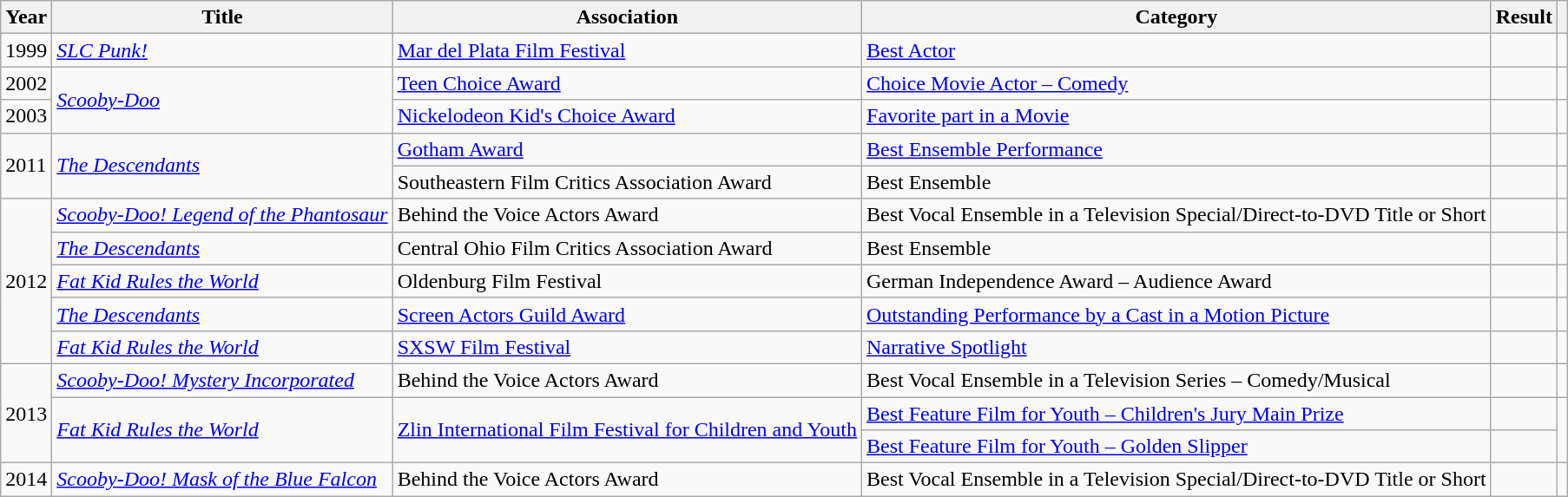<table class= "wikitable plainrowheaders sortable">
<tr>
<th>Year</th>
<th>Title</th>
<th>Association</th>
<th>Category</th>
<th>Result</th>
<th class="unsortable"></th>
</tr>
<tr>
<td>1999</td>
<td><em><a href='#'>SLC Punk!</a></em></td>
<td><a href='#'>Mar del Plata Film Festival</a></td>
<td><a href='#'>Best Actor</a></td>
<td></td>
<td style="text-align:center;"></td>
</tr>
<tr>
<td>2002</td>
<td rowspan="2"><em><a href='#'>Scooby-Doo</a></em></td>
<td><a href='#'>Teen Choice Award</a></td>
<td><a href='#'>Choice Movie Actor – Comedy</a></td>
<td></td>
<td style="text-align:center;"></td>
</tr>
<tr>
<td>2003</td>
<td><a href='#'>Nickelodeon Kid's Choice Award</a></td>
<td><a href='#'>Favorite part in a Movie</a></td>
<td></td>
<td style="text-align:center;"></td>
</tr>
<tr>
<td rowspan="2">2011</td>
<td rowspan="2"><em><a href='#'>The Descendants</a></em></td>
<td><a href='#'>Gotham Award</a></td>
<td><a href='#'>Best Ensemble Performance</a></td>
<td></td>
<td style="text-align:center;"></td>
</tr>
<tr>
<td>Southeastern Film Critics Association Award</td>
<td>Best Ensemble</td>
<td></td>
<td style="text-align:center;"></td>
</tr>
<tr>
<td rowspan="5">2012</td>
<td><em><a href='#'>Scooby-Doo! Legend of the Phantosaur</a></em></td>
<td>Behind the Voice Actors Award</td>
<td>Best Vocal Ensemble in a Television Special/Direct-to-DVD Title or Short</td>
<td></td>
<td style="text-align:center;"></td>
</tr>
<tr>
<td><em><a href='#'>The Descendants</a></em></td>
<td>Central Ohio Film Critics Association Award</td>
<td>Best Ensemble</td>
<td></td>
<td style="text-align:center;"></td>
</tr>
<tr>
<td><em><a href='#'>Fat Kid Rules the World</a></em></td>
<td>Oldenburg Film Festival</td>
<td>German Independence Award – Audience Award</td>
<td></td>
<td style="text-align:center;"></td>
</tr>
<tr>
<td><em><a href='#'>The Descendants</a></em></td>
<td><a href='#'>Screen Actors Guild Award</a></td>
<td><a href='#'>Outstanding Performance by a Cast in a Motion Picture</a></td>
<td></td>
<td style="text-align:center;"></td>
</tr>
<tr>
<td><em><a href='#'>Fat Kid Rules the World</a></em></td>
<td><a href='#'>SXSW Film Festival</a></td>
<td><a href='#'>Narrative Spotlight</a></td>
<td></td>
<td style="text-align:center;"></td>
</tr>
<tr>
<td rowspan="3">2013</td>
<td><em><a href='#'>Scooby-Doo! Mystery Incorporated</a></em></td>
<td>Behind the Voice Actors Award</td>
<td>Best Vocal Ensemble in a Television Series – Comedy/Musical</td>
<td></td>
<td style="text-align:center;"></td>
</tr>
<tr>
<td rowspan="2"><em><a href='#'>Fat Kid Rules the World</a></em></td>
<td rowspan="2"><a href='#'>Zlin International Film Festival for Children and Youth</a></td>
<td><a href='#'>Best Feature Film for Youth – Children's Jury Main Prize</a></td>
<td></td>
<td style="text-align:center;" rowspan="2"></td>
</tr>
<tr>
<td><a href='#'>Best Feature Film for Youth – Golden Slipper</a></td>
<td></td>
</tr>
<tr>
<td>2014</td>
<td><em><a href='#'>Scooby-Doo! Mask of the Blue Falcon</a></em></td>
<td>Behind the Voice Actors Award</td>
<td>Best Vocal Ensemble in a Television Special/Direct-to-DVD Title or Short</td>
<td></td>
<td style="text-align:center;"></td>
</tr>
</table>
